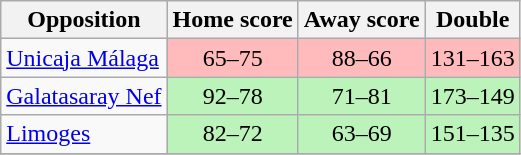<table class="wikitable" style="text-align: center;">
<tr>
<th>Opposition</th>
<th>Home score</th>
<th>Away score</th>
<th>Double</th>
</tr>
<tr>
<td align="left"> <a href='#'>Unicaja Málaga</a></td>
<td bgcolor=#FFBBBB>65–75</td>
<td bgcolor=#FFBBBB>88–66</td>
<td bgcolor=#FFBBBB>131–163</td>
</tr>
<tr>
<td align="left"> <a href='#'>Galatasaray Nef</a></td>
<td bgcolor=#BBF3BB>92–78</td>
<td bgcolor=#BBF3BB>71–81</td>
<td bgcolor=#BBF3BB>173–149</td>
</tr>
<tr>
<td align="left"> <a href='#'>Limoges</a></td>
<td bgcolor=#BBF3BB>82–72</td>
<td bgcolor=#BBF3BB>63–69</td>
<td bgcolor=#BBF3BB>151–135</td>
</tr>
<tr>
</tr>
</table>
